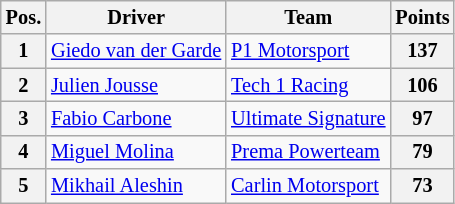<table class="wikitable" style="font-size: 85%">
<tr>
<th>Pos.</th>
<th>Driver</th>
<th>Team</th>
<th>Points</th>
</tr>
<tr>
<th>1</th>
<td> <a href='#'>Giedo van der Garde</a></td>
<td> <a href='#'>P1 Motorsport</a></td>
<th>137</th>
</tr>
<tr>
<th>2</th>
<td> <a href='#'>Julien Jousse</a></td>
<td> <a href='#'>Tech 1 Racing</a></td>
<th>106</th>
</tr>
<tr>
<th>3</th>
<td> <a href='#'>Fabio Carbone</a></td>
<td> <a href='#'>Ultimate Signature</a></td>
<th>97</th>
</tr>
<tr>
<th>4</th>
<td> <a href='#'>Miguel Molina</a></td>
<td> <a href='#'>Prema Powerteam</a></td>
<th>79</th>
</tr>
<tr>
<th>5</th>
<td> <a href='#'>Mikhail Aleshin</a></td>
<td> <a href='#'>Carlin Motorsport</a></td>
<th>73</th>
</tr>
</table>
